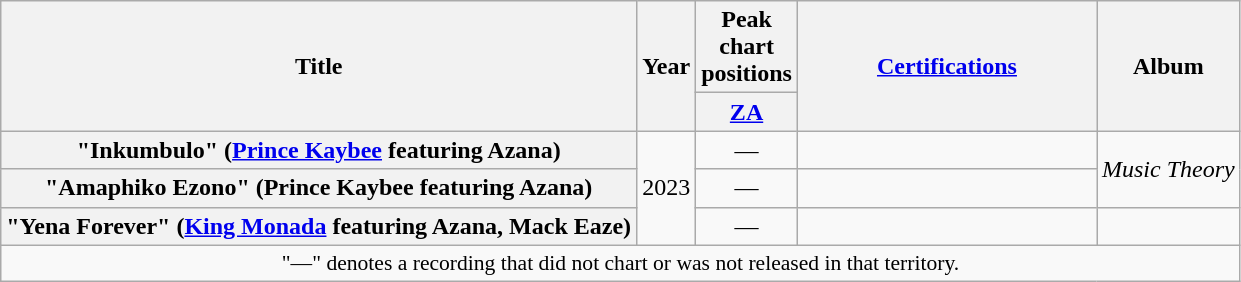<table class="wikitable plainrowheaders" style="text-align:center">
<tr>
<th scope="col" rowspan="2">Title</th>
<th scope="col" rowspan="2">Year</th>
<th scope="col" colspan="1">Peak chart positions</th>
<th scope="col" rowspan="2" style="width:12em;"><a href='#'>Certifications</a></th>
<th scope="col" rowspan="2">Album</th>
</tr>
<tr>
<th scope="col" style="width:3em;font-size:100%;"><a href='#'>ZA</a><br></th>
</tr>
<tr>
<th scope="row">"Inkumbulo" (<a href='#'>Prince Kaybee</a> featuring Azana)</th>
<td rowspan=3>2023</td>
<td>—</td>
<td></td>
<td rowspan=2><em>Music Theory</em></td>
</tr>
<tr>
<th scope="row">"Amaphiko Ezono" (Prince Kaybee featuring Azana)</th>
<td>—</td>
<td></td>
</tr>
<tr>
<th scope="row">"Yena Forever" (<a href='#'>King Monada</a> featuring Azana, Mack Eaze)</th>
<td>—</td>
<td></td>
<td></td>
</tr>
<tr>
<td colspan="8" style="font-size:90%">"—" denotes a recording that did not chart or was not released in that territory.</td>
</tr>
</table>
